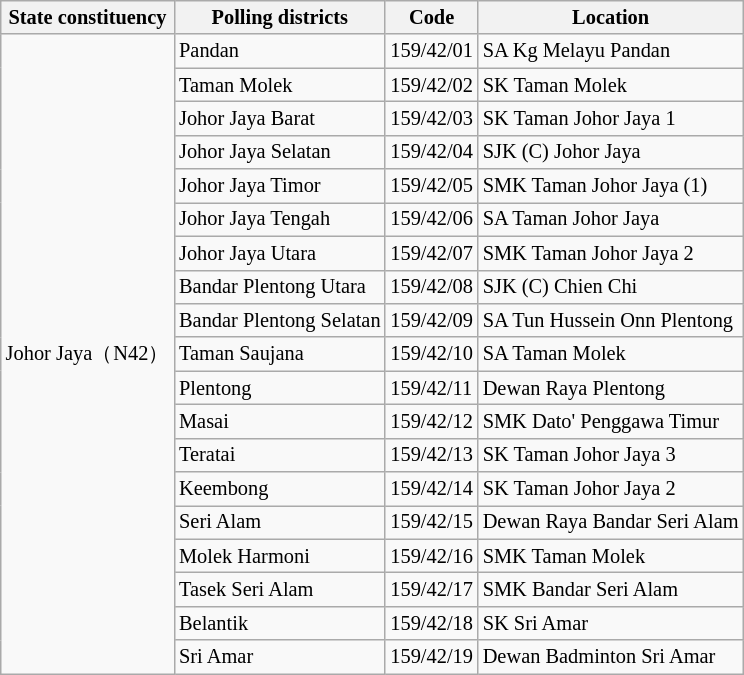<table class="wikitable sortable mw-collapsible" style="white-space:nowrap;font-size:85%">
<tr>
<th>State constituency</th>
<th>Polling districts</th>
<th>Code</th>
<th>Location</th>
</tr>
<tr>
<td rowspan="19">Johor Jaya（N42）</td>
<td>Pandan</td>
<td>159/42/01</td>
<td>SA Kg Melayu Pandan</td>
</tr>
<tr>
<td>Taman Molek</td>
<td>159/42/02</td>
<td>SK Taman Molek</td>
</tr>
<tr>
<td>Johor Jaya Barat</td>
<td>159/42/03</td>
<td>SK Taman Johor Jaya 1</td>
</tr>
<tr>
<td>Johor Jaya Selatan</td>
<td>159/42/04</td>
<td>SJK (C) Johor Jaya</td>
</tr>
<tr>
<td>Johor Jaya Timor</td>
<td>159/42/05</td>
<td>SMK Taman Johor Jaya (1)</td>
</tr>
<tr>
<td>Johor Jaya Tengah</td>
<td>159/42/06</td>
<td>SA Taman Johor Jaya</td>
</tr>
<tr>
<td>Johor Jaya Utara</td>
<td>159/42/07</td>
<td>SMK Taman Johor Jaya 2</td>
</tr>
<tr>
<td>Bandar Plentong Utara</td>
<td>159/42/08</td>
<td>SJK (C) Chien Chi</td>
</tr>
<tr>
<td>Bandar Plentong Selatan</td>
<td>159/42/09</td>
<td>SA Tun Hussein Onn Plentong</td>
</tr>
<tr>
<td>Taman Saujana</td>
<td>159/42/10</td>
<td>SA Taman Molek</td>
</tr>
<tr>
<td>Plentong</td>
<td>159/42/11</td>
<td>Dewan Raya Plentong</td>
</tr>
<tr>
<td>Masai</td>
<td>159/42/12</td>
<td>SMK Dato' Penggawa Timur</td>
</tr>
<tr>
<td>Teratai</td>
<td>159/42/13</td>
<td>SK Taman Johor Jaya 3</td>
</tr>
<tr>
<td>Keembong</td>
<td>159/42/14</td>
<td>SK Taman Johor Jaya 2</td>
</tr>
<tr>
<td>Seri Alam</td>
<td>159/42/15</td>
<td>Dewan Raya Bandar Seri Alam</td>
</tr>
<tr>
<td>Molek Harmoni</td>
<td>159/42/16</td>
<td>SMK Taman Molek</td>
</tr>
<tr>
<td>Tasek Seri Alam</td>
<td>159/42/17</td>
<td>SMK Bandar Seri Alam</td>
</tr>
<tr>
<td>Belantik</td>
<td>159/42/18</td>
<td>SK Sri Amar</td>
</tr>
<tr>
<td>Sri Amar</td>
<td>159/42/19</td>
<td>Dewan Badminton Sri Amar</td>
</tr>
</table>
